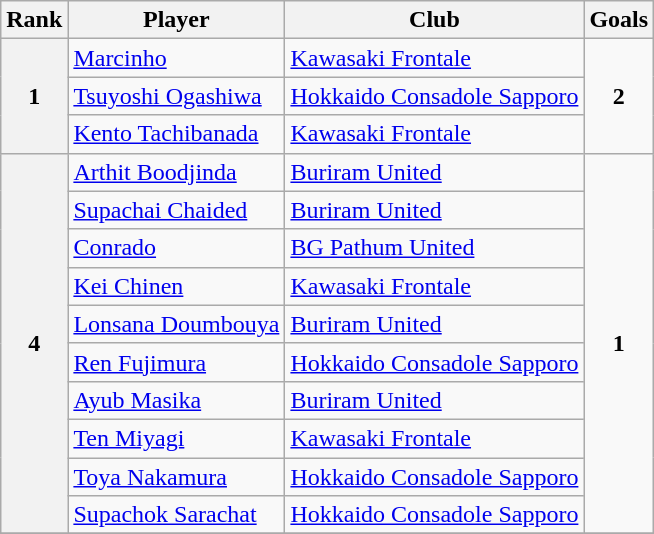<table class="wikitable" style="text-align:center">
<tr>
<th>Rank</th>
<th>Player</th>
<th>Club</th>
<th>Goals</th>
</tr>
<tr>
<th rowspan=3>1</th>
<td align="left"> <a href='#'>Marcinho</a></td>
<td align="left"> <a href='#'>Kawasaki Frontale</a></td>
<td rowspan=3><strong>2</strong></td>
</tr>
<tr>
<td align="left"> <a href='#'>Tsuyoshi Ogashiwa</a></td>
<td align="left"> <a href='#'>Hokkaido Consadole Sapporo</a></td>
</tr>
<tr>
<td align="left"> <a href='#'>Kento Tachibanada</a></td>
<td align="left"> <a href='#'>Kawasaki Frontale</a></td>
</tr>
<tr>
<th rowspan=10>4</th>
<td align="left"> <a href='#'>Arthit Boodjinda</a></td>
<td align="left"> <a href='#'>Buriram United</a></td>
<td rowspan=10><strong>1</strong></td>
</tr>
<tr>
<td align="left"> <a href='#'>Supachai Chaided</a></td>
<td align="left"> <a href='#'>Buriram United</a></td>
</tr>
<tr>
<td align="left"> <a href='#'>Conrado</a></td>
<td align="left"> <a href='#'>BG Pathum United</a></td>
</tr>
<tr>
<td align="left"> <a href='#'>Kei Chinen</a></td>
<td align="left"> <a href='#'>Kawasaki Frontale</a></td>
</tr>
<tr>
<td align="left"> <a href='#'>Lonsana Doumbouya</a></td>
<td align="left"> <a href='#'>Buriram United</a></td>
</tr>
<tr>
<td align="left"> <a href='#'>Ren Fujimura</a></td>
<td align="left"> <a href='#'>Hokkaido Consadole Sapporo</a></td>
</tr>
<tr>
<td align="left"> <a href='#'>Ayub Masika</a></td>
<td align="left"> <a href='#'>Buriram United</a></td>
</tr>
<tr>
<td align="left"> <a href='#'>Ten Miyagi</a></td>
<td align="left"> <a href='#'>Kawasaki Frontale</a></td>
</tr>
<tr>
<td align="left"> <a href='#'>Toya Nakamura</a></td>
<td align="left"> <a href='#'>Hokkaido Consadole Sapporo</a></td>
</tr>
<tr>
<td align="left"> <a href='#'>Supachok Sarachat</a></td>
<td align="left"> <a href='#'>Hokkaido Consadole Sapporo</a></td>
</tr>
<tr>
</tr>
</table>
